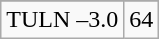<table class="wikitable">
<tr align="center">
</tr>
<tr align="center">
<td>TULN –3.0</td>
<td>64</td>
</tr>
</table>
